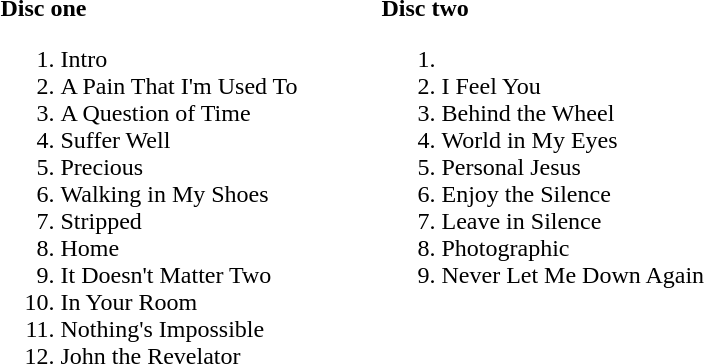<table ->
<tr>
<td width=250 valign=top><br><strong>Disc one</strong><ol><li>Intro</li><li>A Pain That I'm Used To</li><li>A Question of Time</li><li>Suffer Well</li><li>Precious</li><li>Walking in My Shoes</li><li>Stripped</li><li>Home</li><li>It Doesn't Matter Two</li><li>In Your Room</li><li>Nothing's Impossible</li><li>John the Revelator</li></ol></td>
<td width=250 valign=top><br><strong>Disc two</strong><ol><li><li>I Feel You</li><li>Behind the Wheel</li><li>World in My Eyes</li><li>Personal Jesus</li><li>Enjoy the Silence</li><li>Leave in Silence</li><li>Photographic</li><li>Never Let Me Down Again</li></ol></td>
</tr>
</table>
